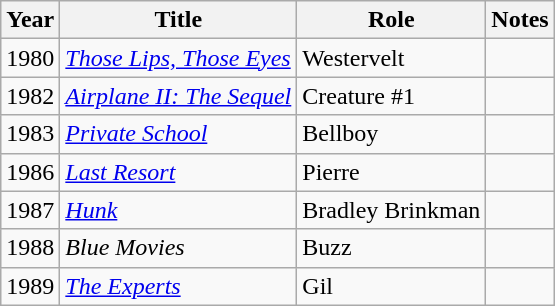<table class="wikitable sortable">
<tr>
<th>Year</th>
<th>Title</th>
<th>Role</th>
<th>Notes</th>
</tr>
<tr>
<td>1980</td>
<td><em><a href='#'>Those Lips, Those Eyes</a></em></td>
<td>Westervelt</td>
<td></td>
</tr>
<tr>
<td>1982</td>
<td><em><a href='#'>Airplane II: The Sequel</a></em></td>
<td>Creature #1</td>
<td></td>
</tr>
<tr>
<td>1983</td>
<td><a href='#'><em>Private School</em></a></td>
<td>Bellboy</td>
<td></td>
</tr>
<tr>
<td>1986</td>
<td><a href='#'><em>Last Resort</em></a></td>
<td>Pierre</td>
<td></td>
</tr>
<tr>
<td>1987</td>
<td><a href='#'><em>Hunk</em></a></td>
<td>Bradley Brinkman</td>
<td></td>
</tr>
<tr>
<td>1988</td>
<td><em>Blue Movies</em></td>
<td>Buzz</td>
<td></td>
</tr>
<tr>
<td>1989</td>
<td><a href='#'><em>The Experts</em></a></td>
<td>Gil</td>
<td></td>
</tr>
</table>
